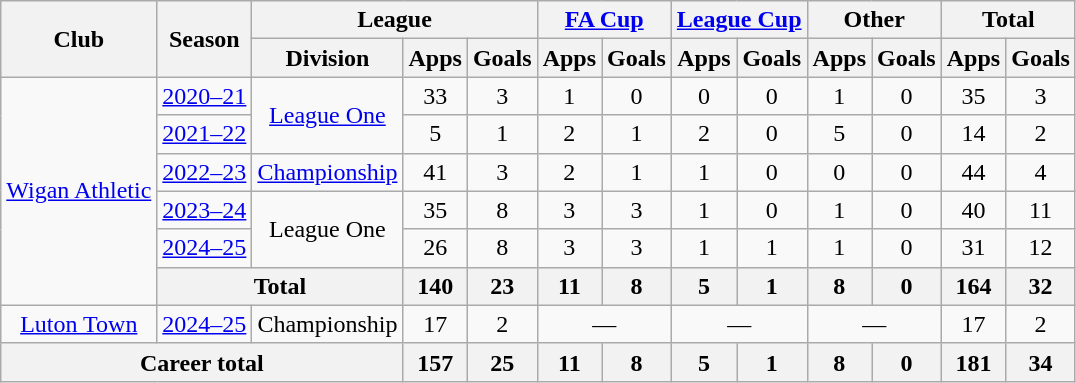<table class="wikitable" style="text-align:center">
<tr>
<th rowspan="2">Club</th>
<th rowspan="2">Season</th>
<th colspan="3">League</th>
<th colspan="2"><a href='#'>FA Cup</a></th>
<th colspan="2"><a href='#'>League Cup</a></th>
<th colspan="2">Other</th>
<th colspan="2">Total</th>
</tr>
<tr>
<th>Division</th>
<th>Apps</th>
<th>Goals</th>
<th>Apps</th>
<th>Goals</th>
<th>Apps</th>
<th>Goals</th>
<th>Apps</th>
<th>Goals</th>
<th>Apps</th>
<th>Goals</th>
</tr>
<tr>
<td rowspan="6"><a href='#'>Wigan Athletic</a></td>
<td><a href='#'>2020–21</a></td>
<td Rowspan=2><a href='#'>League One</a></td>
<td>33</td>
<td>3</td>
<td>1</td>
<td>0</td>
<td>0</td>
<td>0</td>
<td>1</td>
<td>0</td>
<td>35</td>
<td>3</td>
</tr>
<tr>
<td><a href='#'>2021–22</a></td>
<td>5</td>
<td>1</td>
<td>2</td>
<td>1</td>
<td>2</td>
<td>0</td>
<td>5</td>
<td>0</td>
<td>14</td>
<td>2</td>
</tr>
<tr>
<td><a href='#'>2022–23</a></td>
<td><a href='#'>Championship</a></td>
<td>41</td>
<td>3</td>
<td>2</td>
<td>1</td>
<td>1</td>
<td>0</td>
<td>0</td>
<td>0</td>
<td>44</td>
<td>4</td>
</tr>
<tr>
<td><a href='#'>2023–24</a></td>
<td Rowspan=2>League One</td>
<td>35</td>
<td>8</td>
<td>3</td>
<td>3</td>
<td>1</td>
<td>0</td>
<td>1</td>
<td>0</td>
<td>40</td>
<td>11</td>
</tr>
<tr>
<td><a href='#'>2024–25</a></td>
<td>26</td>
<td>8</td>
<td>3</td>
<td>3</td>
<td>1</td>
<td>1</td>
<td>1</td>
<td>0</td>
<td>31</td>
<td>12</td>
</tr>
<tr>
<th colspan="2">Total</th>
<th>140</th>
<th>23</th>
<th>11</th>
<th>8</th>
<th>5</th>
<th>1</th>
<th>8</th>
<th>0</th>
<th>164</th>
<th>32</th>
</tr>
<tr>
<td><a href='#'>Luton Town</a></td>
<td><a href='#'>2024–25</a></td>
<td>Championship</td>
<td>17</td>
<td>2</td>
<td colspan="2">—</td>
<td colspan=2>—</td>
<td colspan=2>—</td>
<td>17</td>
<td>2</td>
</tr>
<tr>
<th colspan="3">Career total</th>
<th>157</th>
<th>25</th>
<th>11</th>
<th>8</th>
<th>5</th>
<th>1</th>
<th>8</th>
<th>0</th>
<th>181</th>
<th>34</th>
</tr>
</table>
